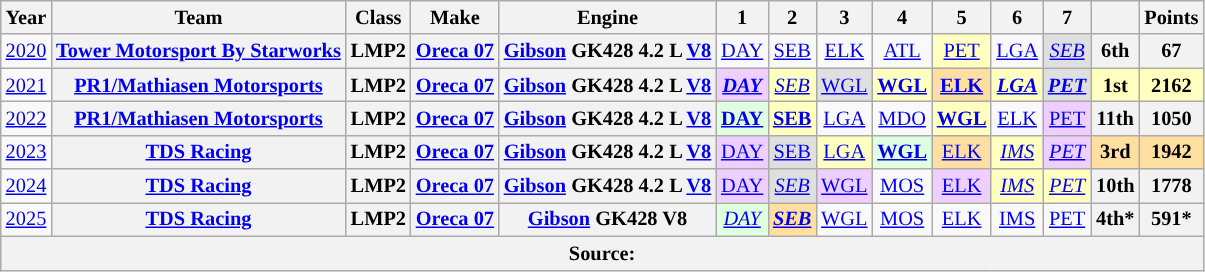<table class="wikitable" style="text-align:center; font-size:85%">
<tr>
<th>Year</th>
<th>Team</th>
<th>Class</th>
<th>Make</th>
<th>Engine</th>
<th>1</th>
<th>2</th>
<th>3</th>
<th>4</th>
<th>5</th>
<th>6</th>
<th>7</th>
<th></th>
<th>Points</th>
</tr>
<tr>
<td><a href='#'>2020</a></td>
<th><a href='#'>Tower Motorsport By Starworks</a></th>
<th>LMP2</th>
<th><a href='#'>Oreca 07</a></th>
<th><a href='#'>Gibson</a> GK428 4.2 L <a href='#'>V8</a></th>
<td><a href='#'>DAY</a></td>
<td><a href='#'>SEB</a></td>
<td><a href='#'>ELK</a></td>
<td><a href='#'>ATL</a></td>
<td style="background:#FFFFBF;"><a href='#'>PET</a><br></td>
<td><a href='#'>LGA</a></td>
<td style="background:#DFDFDF;"><em><a href='#'>SEB</a></em><br></td>
<th>6th</th>
<th>67</th>
</tr>
<tr>
<td><a href='#'>2021</a></td>
<th><a href='#'>PR1/Mathiasen Motorsports</a></th>
<th>LMP2</th>
<th><a href='#'>Oreca 07</a></th>
<th><a href='#'>Gibson</a> GK428 4.2 L <a href='#'>V8</a></th>
<td style="background:#EFCFFF;"><strong><em><a href='#'>DAY</a></em></strong><br></td>
<td style="background:#FFFFBF;"><em><a href='#'>SEB</a></em><br></td>
<td style="background:#DFDFDF;"><a href='#'>WGL</a><br></td>
<td style="background:#FFFFBF;"><strong><a href='#'>WGL</a></strong><br></td>
<td style="background:#FFDF9F;"><strong><a href='#'>ELK</a></strong><br></td>
<td style="background:#FFFFBF;"><strong><em><a href='#'>LGA</a></em></strong><br></td>
<td style="background:#DFDFDF;"><strong><em><a href='#'>PET</a></em></strong><br></td>
<th style="background:#FFFFBF;">1st</th>
<th style="background:#FFFFBF;">2162</th>
</tr>
<tr>
<td><a href='#'>2022</a></td>
<th><a href='#'>PR1/Mathiasen Motorsports</a></th>
<th>LMP2</th>
<th><a href='#'>Oreca 07</a></th>
<th><a href='#'>Gibson</a> GK428 4.2 L <a href='#'>V8</a></th>
<td style="background:#DFFFDF;"><strong><a href='#'>DAY</a></strong><br></td>
<td style="background:#FFFFBF;"><strong><a href='#'>SEB</a></strong><br></td>
<td><a href='#'>LGA</a></td>
<td><a href='#'>MDO</a></td>
<td style="background:#FFFFBF;"><strong><a href='#'>WGL</a></strong><br></td>
<td><a href='#'>ELK</a></td>
<td style="background:#EFCFFF;"><a href='#'>PET</a><br></td>
<th>11th</th>
<th>1050</th>
</tr>
<tr>
<td><a href='#'>2023</a></td>
<th><a href='#'>TDS Racing</a></th>
<th>LMP2</th>
<th><a href='#'>Oreca 07</a></th>
<th><a href='#'>Gibson</a> GK428 4.2 L <a href='#'>V8</a></th>
<td style="background:#EFCFFF;"><a href='#'>DAY</a><br></td>
<td style="background:#DFDFDF;"><a href='#'>SEB</a><br></td>
<td style="background:#FFFFBF;"><a href='#'>LGA</a><br></td>
<td style="background:#DFFFDF;"><strong><a href='#'>WGL</a></strong><br></td>
<td style="background:#FFDF9F;"><a href='#'>ELK</a><br></td>
<td style="background:#FFFFBF;"><em><a href='#'>IMS</a></em><br></td>
<td style="background:#EFCFFF;"><em><a href='#'>PET</a></em><br></td>
<th style="background:#FFDF9F;">3rd</th>
<th style="background:#FFDF9F;">1942</th>
</tr>
<tr>
<td><a href='#'>2024</a></td>
<th><a href='#'>TDS Racing</a></th>
<th>LMP2</th>
<th><a href='#'>Oreca 07</a></th>
<th><a href='#'>Gibson</a> GK428 4.2 L <a href='#'>V8</a></th>
<td style="background:#EFCFFF;"><a href='#'>DAY</a><br></td>
<td style="background:#DFDFDF;"><em><a href='#'>SEB</a></em><br></td>
<td style="background:#EFCFFF;"><a href='#'>WGL</a><br></td>
<td><a href='#'>MOS</a></td>
<td style="background:#EFCFFF;"><a href='#'>ELK</a><br></td>
<td style="background:#FFFFBF;"><em><a href='#'>IMS</a></em><br></td>
<td style="background:#FFFFBF;"><em><a href='#'>PET</a></em><br></td>
<th>10th</th>
<th>1778</th>
</tr>
<tr>
<td><a href='#'>2025</a></td>
<th><a href='#'>TDS Racing</a></th>
<th>LMP2</th>
<th><a href='#'>Oreca 07</a></th>
<th><a href='#'>Gibson</a> GK428 V8</th>
<td style="background:#DFFFDF;"><em><a href='#'>DAY</a></em><br></td>
<td style="background:#FFDF9F;"><strong><em><a href='#'>SEB</a></em></strong><br></td>
<td style="background:#;"><a href='#'>WGL</a><br></td>
<td style="background:#;"><a href='#'>MOS</a><br></td>
<td style="background:#;"><a href='#'>ELK</a><br></td>
<td style="background:#;"><a href='#'>IMS</a><br></td>
<td style="background:#;"><a href='#'>PET</a><br></td>
<th>4th*</th>
<th>591*</th>
</tr>
<tr>
<th colspan="14">Source:</th>
</tr>
</table>
